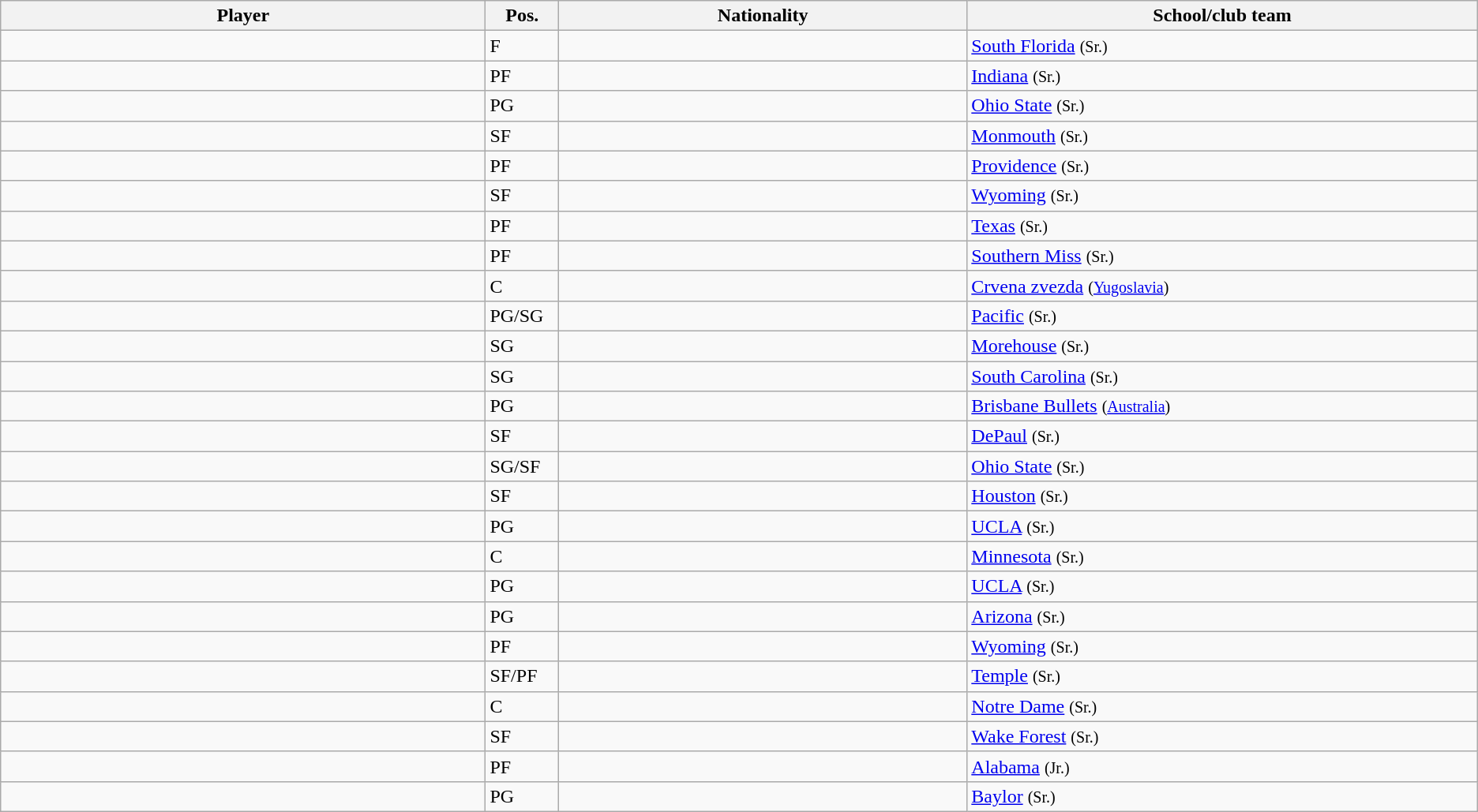<table class="wikitable sortable sortable">
<tr>
<th style="width:19%;">Player</th>
<th style="width:1%;">Pos.</th>
<th style="width:16%;">Nationality</th>
<th style="width:20%;">School/club team</th>
</tr>
<tr>
<td></td>
<td>F</td>
<td></td>
<td><a href='#'>South Florida</a> <small>(Sr.)</small></td>
</tr>
<tr>
<td></td>
<td>PF</td>
<td></td>
<td><a href='#'>Indiana</a> <small>(Sr.)</small></td>
</tr>
<tr>
<td></td>
<td>PG</td>
<td></td>
<td><a href='#'>Ohio State</a> <small>(Sr.)</small></td>
</tr>
<tr>
<td></td>
<td>SF</td>
<td></td>
<td><a href='#'>Monmouth</a> <small>(Sr.)</small></td>
</tr>
<tr>
<td></td>
<td>PF</td>
<td></td>
<td><a href='#'>Providence</a> <small>(Sr.)</small></td>
</tr>
<tr>
<td></td>
<td>SF</td>
<td></td>
<td><a href='#'>Wyoming</a> <small>(Sr.)</small></td>
</tr>
<tr>
<td></td>
<td>PF</td>
<td></td>
<td><a href='#'>Texas</a> <small>(Sr.)</small></td>
</tr>
<tr>
<td></td>
<td>PF</td>
<td></td>
<td><a href='#'>Southern Miss</a> <small>(Sr.)</small></td>
</tr>
<tr>
<td></td>
<td>C</td>
<td><br></td>
<td><a href='#'>Crvena zvezda</a> <small>(<a href='#'>Yugoslavia</a>)</small></td>
</tr>
<tr>
<td></td>
<td>PG/SG</td>
<td></td>
<td><a href='#'>Pacific</a> <small>(Sr.)</small></td>
</tr>
<tr>
<td></td>
<td>SG</td>
<td></td>
<td><a href='#'>Morehouse</a> <small>(Sr.)</small></td>
</tr>
<tr>
<td></td>
<td>SG</td>
<td></td>
<td><a href='#'>South Carolina</a> <small>(Sr.)</small></td>
</tr>
<tr>
<td></td>
<td>PG</td>
<td></td>
<td><a href='#'>Brisbane Bullets</a> <small>(<a href='#'>Australia</a>)</small></td>
</tr>
<tr>
<td></td>
<td>SF</td>
<td></td>
<td><a href='#'>DePaul</a> <small>(Sr.)</small></td>
</tr>
<tr>
<td></td>
<td>SG/SF</td>
<td></td>
<td><a href='#'>Ohio State</a> <small>(Sr.)</small></td>
</tr>
<tr>
<td></td>
<td>SF</td>
<td></td>
<td><a href='#'>Houston</a> <small>(Sr.)</small></td>
</tr>
<tr>
<td></td>
<td>PG</td>
<td></td>
<td><a href='#'>UCLA</a> <small>(Sr.)</small></td>
</tr>
<tr>
<td></td>
<td>C</td>
<td></td>
<td><a href='#'>Minnesota</a> <small>(Sr.)</small></td>
</tr>
<tr>
<td></td>
<td>PG</td>
<td></td>
<td><a href='#'>UCLA</a> <small>(Sr.)</small></td>
</tr>
<tr>
<td></td>
<td>PG</td>
<td></td>
<td><a href='#'>Arizona</a> <small>(Sr.)</small></td>
</tr>
<tr>
<td></td>
<td>PF</td>
<td></td>
<td><a href='#'>Wyoming</a> <small>(Sr.)</small></td>
</tr>
<tr>
<td></td>
<td>SF/PF</td>
<td></td>
<td><a href='#'>Temple</a> <small>(Sr.)</small></td>
</tr>
<tr>
<td></td>
<td>C</td>
<td></td>
<td><a href='#'>Notre Dame</a> <small>(Sr.)</small></td>
</tr>
<tr>
<td></td>
<td>SF</td>
<td></td>
<td><a href='#'>Wake Forest</a> <small>(Sr.)</small></td>
</tr>
<tr>
<td></td>
<td>PF</td>
<td></td>
<td><a href='#'>Alabama</a> <small>(Jr.)</small></td>
</tr>
<tr>
<td></td>
<td>PG</td>
<td></td>
<td><a href='#'>Baylor</a> <small>(Sr.)</small></td>
</tr>
</table>
